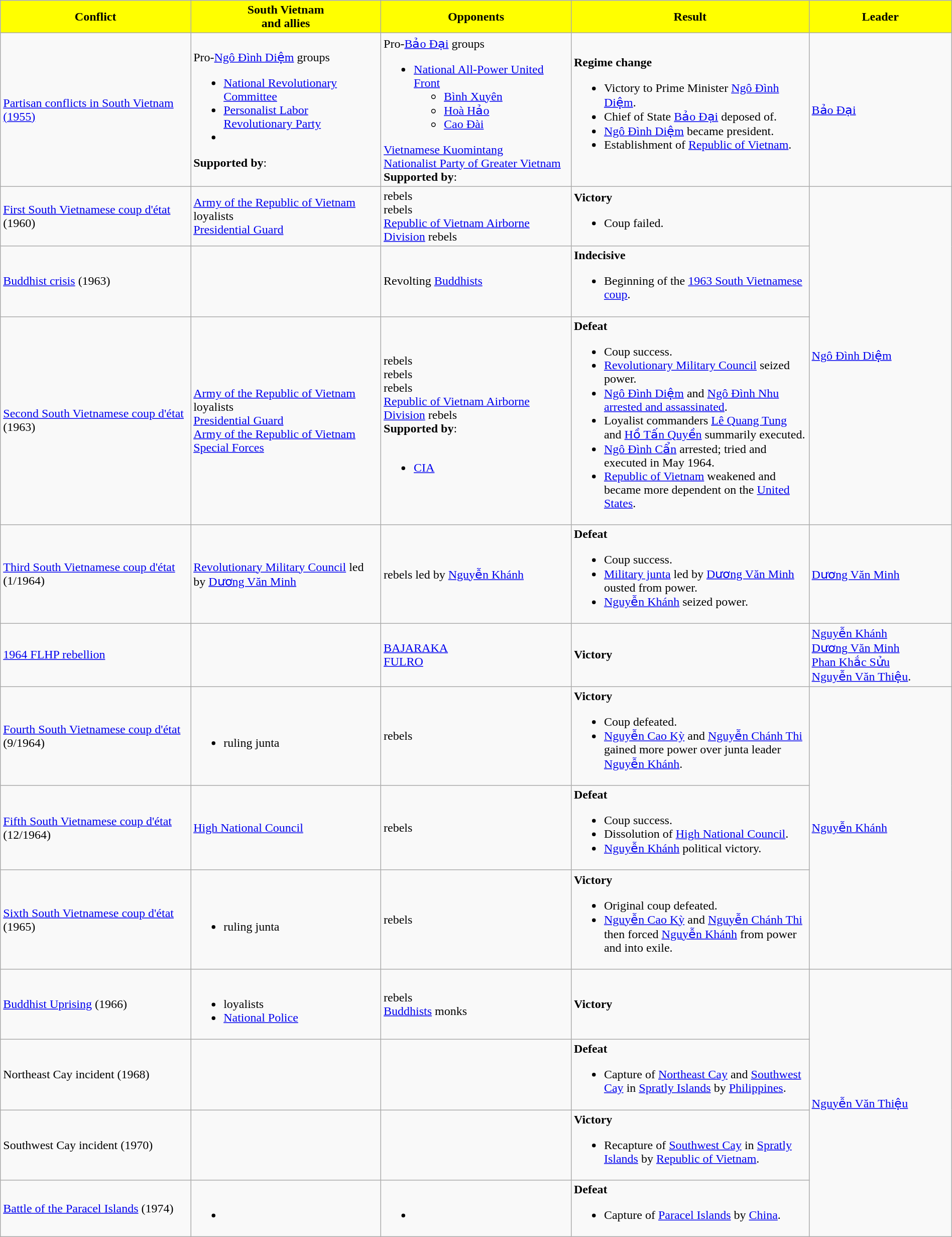<table class="wikitable" width = "100%">
<tr>
<th style="background:#FFFF00" width="20%"><span>Conflict</span></th>
<th style="background:#FFFF00" width="20%"><span>South Vietnam<br>and allies</span></th>
<th style="background:#FFFF00" width="20%"><span>Opponents</span></th>
<th style="background:#FFFF00" width="25%"><span>Result</span></th>
<th style="background:#FFFF00" width="15%"><span>Leader</span></th>
</tr>
<tr>
<td><a href='#'>Partisan conflicts in South Vietnam (1955)</a></td>
<td> Pro-<a href='#'>Ngô Đình Diệm</a> groups<br><ul><li> <a href='#'>National Revolutionary Committee</a></li><li> <a href='#'>Personalist Labor Revolutionary Party</a></li><li></li></ul><strong>Supported by</strong>:<br></td>
<td> Pro-<a href='#'>Bảo Đại</a> groups<br><ul><li> <a href='#'>National All-Power United Front</a><ul><li> <a href='#'>Bình Xuyên</a></li><li> <a href='#'>Hoà Hảo</a></li><li> <a href='#'>Cao Đài</a></li></ul></li></ul> <a href='#'>Vietnamese Kuomintang</a><br> <a href='#'>Nationalist Party of Greater Vietnam</a><br><strong>Supported by</strong>:<br></td>
<td><strong>Regime change</strong><br><ul><li>Victory to Prime Minister <a href='#'>Ngô Đình Diệm</a>.</li><li>Chief of State <a href='#'>Bảo Đại</a> deposed of.</li><li><a href='#'>Ngô Đình Diệm</a> became president.</li><li>Establishment of <a href='#'>Republic of Vietnam</a>.</li></ul></td>
<td><a href='#'>Bảo Đại</a></td>
</tr>
<tr>
<td><a href='#'>First South Vietnamese coup d'état</a> (1960)</td>
<td> <a href='#'>Army of the Republic of Vietnam</a> loyalists<br> <a href='#'>Presidential Guard</a></td>
<td> rebels<br> rebels<br> <a href='#'>Republic of Vietnam Airborne Division</a> rebels</td>
<td><strong>Victory</strong><br><ul><li>Coup failed.</li></ul></td>
<td rowspan="3"><a href='#'>Ngô Đình Diệm</a></td>
</tr>
<tr>
<td><a href='#'>Buddhist crisis</a> (1963)</td>
<td></td>
<td> Revolting <a href='#'>Buddhists</a></td>
<td><strong>Indecisive</strong><br><ul><li>Beginning of the <a href='#'>1963 South Vietnamese coup</a>.</li></ul></td>
</tr>
<tr>
<td><a href='#'>Second South Vietnamese coup d'état</a> (1963)</td>
<td> <a href='#'>Army of the Republic of Vietnam</a> loyalists<br> <a href='#'>Presidential Guard</a><br> <a href='#'>Army of the Republic of Vietnam Special Forces</a></td>
<td> rebels<br> rebels<br> rebels<br> <a href='#'>Republic of Vietnam Airborne Division</a> rebels<br><strong>Supported by</strong>:<br><br><ul><li> <a href='#'>CIA</a></li></ul></td>
<td><strong>Defeat</strong><br><ul><li>Coup success.</li><li><a href='#'>Revolutionary Military Council</a> seized power.</li><li><a href='#'>Ngô Đình Diệm</a> and <a href='#'>Ngô Đình Nhu</a> <a href='#'>arrested and assassinated</a>.</li><li>Loyalist commanders <a href='#'>Lê Quang Tung</a> and <a href='#'>Hồ Tấn Quyền</a> summarily executed.</li><li><a href='#'>Ngô Đình Cẩn</a> arrested; tried and executed in May 1964.</li><li><a href='#'>Republic of Vietnam</a> weakened and became more dependent on the <a href='#'>United States</a>.</li></ul></td>
</tr>
<tr>
<td><a href='#'>Third South Vietnamese coup d'état</a> (1/1964)</td>
<td> <a href='#'>Revolutionary Military Council</a> led by <a href='#'>Dương Văn Minh</a></td>
<td> rebels led by <a href='#'>Nguyễn Khánh</a></td>
<td><strong>Defeat</strong><br><ul><li>Coup success.</li><li><a href='#'>Military junta</a> led by <a href='#'>Dương Văn Minh</a> ousted from power.</li><li><a href='#'>Nguyễn Khánh</a> seized power.</li></ul></td>
<td><a href='#'>Dương Văn Minh</a></td>
</tr>
<tr>
<td><a href='#'>1964 FLHP rebellion</a></td>
<td></td>
<td><a href='#'>BAJARAKA</a><br><a href='#'>FULRO</a></td>
<td><strong>Victory</strong></td>
<td><a href='#'>Nguyễn Khánh</a> <br> <a href='#'>Dương Văn Minh</a> <br> <a href='#'>Phan Khắc Sửu</a> <br> <a href='#'>Nguyễn Văn Thiệu</a>.</td>
</tr>
<tr>
<td><a href='#'>Fourth South Vietnamese coup d'état</a> <br> (9/1964)</td>
<td><br><ul><li> ruling junta</li></ul></td>
<td> rebels</td>
<td><strong>Victory</strong><br><ul><li>Coup defeated.</li><li><a href='#'>Nguyễn Cao Kỳ</a> and <a href='#'>Nguyễn Chánh Thi</a> gained more power over junta leader <a href='#'>Nguyễn Khánh</a>.</li></ul></td>
<td rowspan="3"><a href='#'>Nguyễn Khánh</a></td>
</tr>
<tr>
<td><a href='#'>Fifth South Vietnamese coup d'état</a> (12/1964)</td>
<td> <a href='#'>High National Council</a></td>
<td> rebels</td>
<td><strong>Defeat</strong><br><ul><li>Coup success.</li><li>Dissolution of <a href='#'>High National Council</a>.</li><li><a href='#'>Nguyễn Khánh</a> political victory.</li></ul></td>
</tr>
<tr>
<td><a href='#'>Sixth South Vietnamese coup d'état</a> (1965)</td>
<td><br><ul><li> ruling junta</li></ul></td>
<td> rebels</td>
<td><strong>Victory</strong><br><ul><li>Original coup defeated.</li><li><a href='#'>Nguyễn Cao Kỳ</a> and <a href='#'>Nguyễn Chánh Thi</a> then forced <a href='#'>Nguyễn Khánh</a> from power and into exile.</li></ul></td>
</tr>
<tr>
<td><a href='#'>Buddhist Uprising</a> (1966)</td>
<td><br><ul><li> loyalists</li><li> <a href='#'>National Police</a></li></ul></td>
<td> rebels<br> <a href='#'>Buddhists</a> monks</td>
<td><strong>Victory</strong></td>
<td rowspan="4"><a href='#'>Nguyễn Văn Thiệu</a></td>
</tr>
<tr>
<td>Northeast Cay incident (1968)</td>
<td></td>
<td></td>
<td><strong>Defeat</strong><br><ul><li>Capture of <a href='#'>Northeast Cay</a> and <a href='#'>Southwest Cay</a> in <a href='#'>Spratly Islands</a> by <a href='#'>Philippines</a>.</li></ul></td>
</tr>
<tr>
<td>Southwest Cay incident (1970)</td>
<td></td>
<td></td>
<td><strong>Victory</strong><br><ul><li>Recapture of <a href='#'>Southwest Cay</a> in <a href='#'>Spratly Islands</a> by <a href='#'>Republic of Vietnam</a>.</li></ul></td>
</tr>
<tr>
<td><a href='#'>Battle of the Paracel Islands</a> (1974)</td>
<td><br><ul><li></li></ul></td>
<td><br><ul><li></li></ul></td>
<td><strong>Defeat</strong><br><ul><li>Capture of <a href='#'>Paracel Islands</a> by <a href='#'>China</a>.</li></ul></td>
</tr>
</table>
